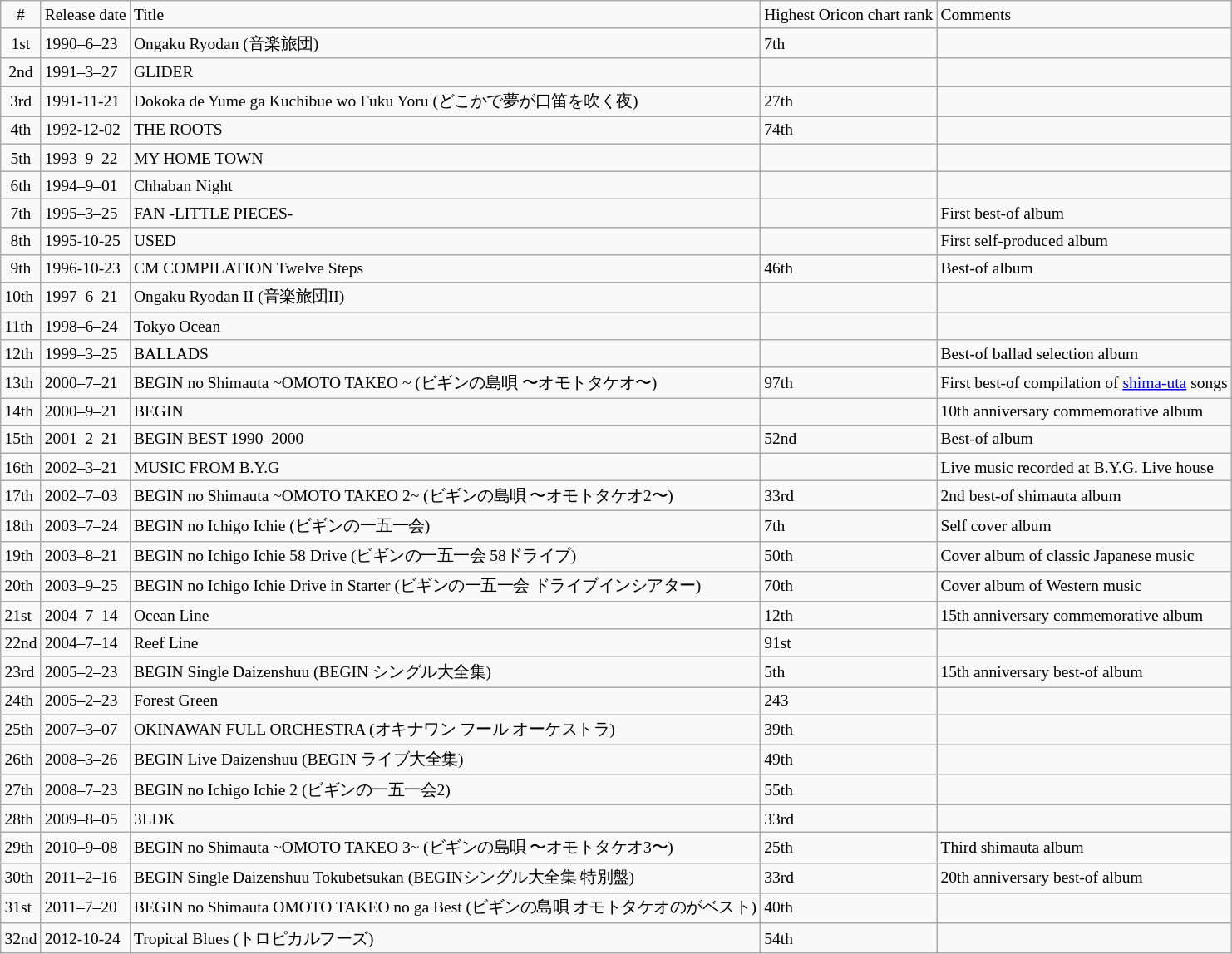<table class="wikitable" style=font-size:small>
<tr>
<td style="text-align:center">#</td>
<td>Release date</td>
<td>Title</td>
<td>Highest Oricon chart rank</td>
<td>Comments</td>
</tr>
<tr>
<td style="text-align:center">1st</td>
<td>1990–6–23</td>
<td>Ongaku Ryodan (音楽旅団)</td>
<td>7th</td>
<td></td>
</tr>
<tr>
<td style="text-align:center">2nd</td>
<td>1991–3–27</td>
<td>GLIDER</td>
<td></td>
<td></td>
</tr>
<tr>
<td style="text-align:center">3rd</td>
<td>1991-11-21</td>
<td>Dokoka de Yume ga Kuchibue wo Fuku Yoru (どこかで夢が口笛を吹く夜)</td>
<td>27th</td>
<td></td>
</tr>
<tr>
<td style="text-align:center">4th</td>
<td>1992-12-02</td>
<td>THE ROOTS</td>
<td>74th</td>
<td></td>
</tr>
<tr>
<td style="text-align:center">5th</td>
<td>1993–9–22</td>
<td>MY HOME TOWN</td>
<td></td>
<td></td>
</tr>
<tr>
<td style="text-align:center">6th</td>
<td>1994–9–01</td>
<td>Chhaban Night</td>
<td></td>
<td></td>
</tr>
<tr>
<td style="text-align:center">7th</td>
<td>1995–3–25</td>
<td>FAN -LITTLE PIECES-</td>
<td></td>
<td>First best-of album</td>
</tr>
<tr>
<td style="text-align:center">8th</td>
<td>1995-10-25</td>
<td>USED</td>
<td></td>
<td>First self-produced album</td>
</tr>
<tr>
<td style="text-align:center">9th</td>
<td>1996-10-23</td>
<td>CM COMPILATION Twelve Steps</td>
<td>46th</td>
<td>Best-of album</td>
</tr>
<tr>
<td>10th</td>
<td>1997–6–21</td>
<td>Ongaku Ryodan II (音楽旅団II)</td>
<td></td>
<td></td>
</tr>
<tr>
<td>11th</td>
<td>1998–6–24</td>
<td>Tokyo Ocean</td>
<td></td>
<td></td>
</tr>
<tr>
<td>12th</td>
<td>1999–3–25</td>
<td>BALLADS</td>
<td></td>
<td>Best-of ballad selection album</td>
</tr>
<tr>
<td>13th</td>
<td>2000–7–21</td>
<td>BEGIN no Shimauta ~OMOTO TAKEO ~ (ビギンの島唄 〜オモトタケオ〜)</td>
<td>97th</td>
<td>First best-of compilation of <a href='#'>shima-uta</a> songs</td>
</tr>
<tr>
<td>14th</td>
<td>2000–9–21</td>
<td>BEGIN</td>
<td></td>
<td>10th anniversary commemorative album</td>
</tr>
<tr>
<td>15th</td>
<td>2001–2–21</td>
<td>BEGIN BEST 1990–2000</td>
<td>52nd</td>
<td>Best-of album</td>
</tr>
<tr>
<td>16th</td>
<td>2002–3–21</td>
<td>MUSIC FROM B.Y.G</td>
<td></td>
<td>Live music recorded at B.Y.G. Live house</td>
</tr>
<tr>
<td>17th</td>
<td>2002–7–03</td>
<td>BEGIN no Shimauta ~OMOTO TAKEO 2~ (ビギンの島唄 〜オモトタケオ2〜)</td>
<td>33rd</td>
<td>2nd best-of shimauta album</td>
</tr>
<tr>
<td>18th</td>
<td>2003–7–24</td>
<td>BEGIN no Ichigo Ichie (ビギンの一五一会)</td>
<td>7th</td>
<td>Self cover album</td>
</tr>
<tr>
<td>19th</td>
<td>2003–8–21</td>
<td>BEGIN no Ichigo Ichie 58 Drive (ビギンの一五一会 58ドライブ)</td>
<td>50th</td>
<td>Cover album of classic Japanese music</td>
</tr>
<tr>
<td>20th</td>
<td>2003–9–25</td>
<td>BEGIN no Ichigo Ichie Drive in Starter (ビギンの一五一会 ドライブインシアター)</td>
<td>70th</td>
<td>Cover album of Western music</td>
</tr>
<tr>
<td>21st</td>
<td>2004–7–14</td>
<td>Ocean Line</td>
<td>12th</td>
<td>15th anniversary commemorative album</td>
</tr>
<tr>
<td>22nd</td>
<td>2004–7–14</td>
<td>Reef Line</td>
<td>91st</td>
<td></td>
</tr>
<tr>
<td>23rd</td>
<td>2005–2–23</td>
<td>BEGIN Single Daizenshuu (BEGIN シングル大全集)</td>
<td>5th</td>
<td>15th anniversary best-of album</td>
</tr>
<tr>
<td>24th</td>
<td>2005–2–23</td>
<td>Forest Green</td>
<td>243</td>
<td></td>
</tr>
<tr>
<td>25th</td>
<td>2007–3–07</td>
<td>OKINAWAN FULL ORCHESTRA (オキナワン フール オーケストラ)</td>
<td>39th</td>
<td></td>
</tr>
<tr>
<td>26th</td>
<td>2008–3–26</td>
<td>BEGIN Live Daizenshuu (BEGIN ライブ大全集)</td>
<td>49th</td>
<td></td>
</tr>
<tr>
<td>27th</td>
<td>2008–7–23</td>
<td>BEGIN no Ichigo Ichie 2 (ビギンの一五一会2)</td>
<td>55th</td>
<td></td>
</tr>
<tr>
<td>28th</td>
<td>2009–8–05</td>
<td>3LDK</td>
<td>33rd</td>
<td></td>
</tr>
<tr>
<td>29th</td>
<td>2010–9–08</td>
<td>BEGIN no Shimauta ~OMOTO TAKEO 3~ (ビギンの島唄 〜オモトタケオ3〜)</td>
<td>25th</td>
<td>Third shimauta album</td>
</tr>
<tr>
<td>30th</td>
<td>2011–2–16</td>
<td>BEGIN Single Daizenshuu Tokubetsukan (BEGINシングル大全集 特別盤)</td>
<td>33rd</td>
<td>20th anniversary best-of album</td>
</tr>
<tr>
<td>31st</td>
<td>2011–7–20</td>
<td>BEGIN no Shimauta OMOTO TAKEO no ga Best (ビギンの島唄 オモトタケオのがベスト)</td>
<td>40th</td>
<td></td>
</tr>
<tr>
<td>32nd</td>
<td>2012-10-24</td>
<td>Tropical Blues (トロピカルフーズ)</td>
<td>54th</td>
<td></td>
</tr>
</table>
